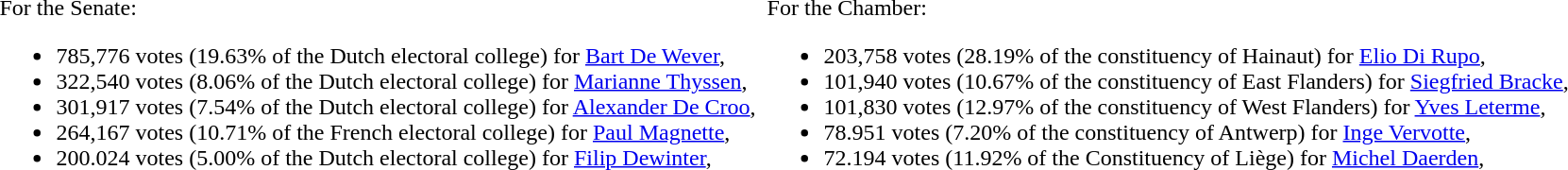<table>
<tr>
<td>For the Senate:<br><ul><li>785,776 votes (19.63% of the Dutch electoral college) for <a href='#'>Bart De Wever</a>, </li><li>322,540 votes (8.06% of the Dutch electoral college) for <a href='#'>Marianne Thyssen</a>, </li><li>301,917 votes (7.54% of the Dutch electoral college) for <a href='#'>Alexander De Croo</a>, </li><li>264,167 votes (10.71% of the French electoral college) for <a href='#'>Paul Magnette</a>, </li><li>200.024 votes (5.00% of the Dutch electoral college) for <a href='#'>Filip Dewinter</a>, </li></ul></td>
<td></td>
<td>For the Chamber:<br><ul><li>203,758 votes (28.19% of the constituency of Hainaut) for <a href='#'>Elio Di Rupo</a>, </li><li>101,940 votes (10.67% of the constituency of East Flanders) for <a href='#'>Siegfried Bracke</a>, </li><li>101,830 votes (12.97% of the constituency of West Flanders) for <a href='#'>Yves Leterme</a>, </li><li>78.951 votes (7.20% of the constituency of Antwerp) for <a href='#'>Inge Vervotte</a>, </li><li>72.194 votes (11.92% of the Constituency of Liège) for <a href='#'>Michel Daerden</a>, </li></ul></td>
</tr>
</table>
